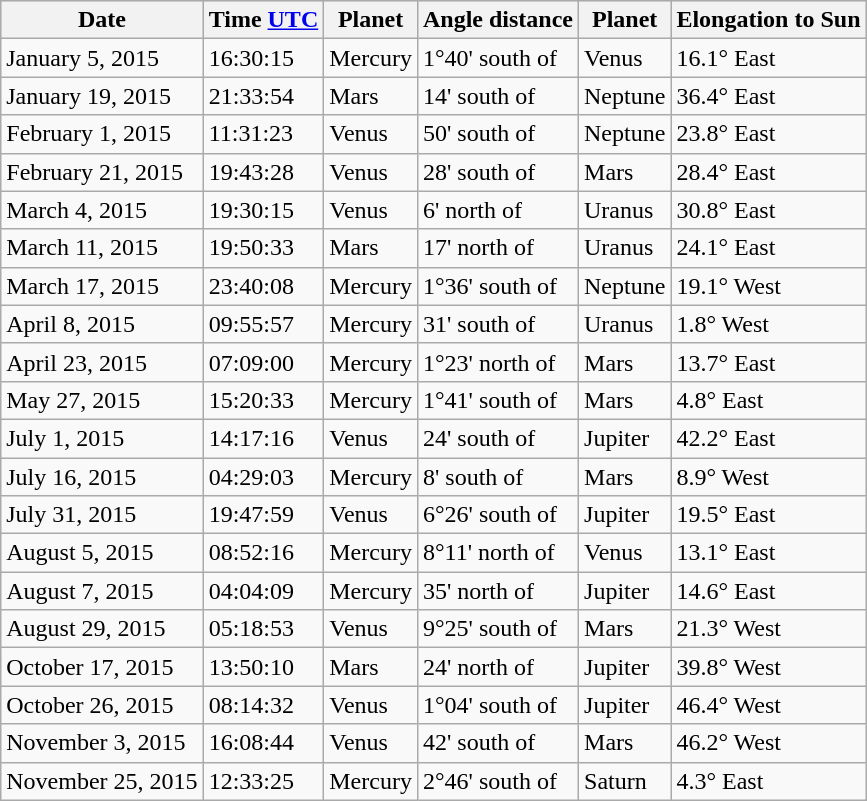<table class="wikitable sortable">
<tr bgcolor="#ddddff" align="center" valign="top">
<th>Date</th>
<th>Time <a href='#'>UTC</a></th>
<th>Planet</th>
<th>Angle distance</th>
<th>Planet</th>
<th>Elongation to Sun</th>
</tr>
<tr>
<td>January 5, 2015</td>
<td>16:30:15</td>
<td>Mercury</td>
<td>1°40' south of</td>
<td>Venus</td>
<td>16.1° East</td>
</tr>
<tr>
<td>January 19, 2015</td>
<td>21:33:54</td>
<td>Mars</td>
<td>14' south of</td>
<td>Neptune</td>
<td>36.4° East</td>
</tr>
<tr>
<td>February 1, 2015</td>
<td>11:31:23</td>
<td>Venus</td>
<td>50' south of</td>
<td>Neptune</td>
<td>23.8° East</td>
</tr>
<tr>
<td>February 21, 2015</td>
<td>19:43:28</td>
<td>Venus</td>
<td>28' south of</td>
<td>Mars</td>
<td>28.4° East</td>
</tr>
<tr>
<td>March 4, 2015</td>
<td>19:30:15</td>
<td>Venus</td>
<td>6' north of</td>
<td>Uranus</td>
<td>30.8° East</td>
</tr>
<tr>
<td>March 11, 2015</td>
<td>19:50:33</td>
<td>Mars</td>
<td>17' north of</td>
<td>Uranus</td>
<td>24.1° East</td>
</tr>
<tr>
<td>March 17, 2015</td>
<td>23:40:08</td>
<td>Mercury</td>
<td>1°36' south of</td>
<td>Neptune</td>
<td>19.1° West</td>
</tr>
<tr>
<td>April 8, 2015</td>
<td>09:55:57</td>
<td>Mercury</td>
<td>31' south of</td>
<td>Uranus</td>
<td>1.8° West</td>
</tr>
<tr>
<td>April 23, 2015</td>
<td>07:09:00</td>
<td>Mercury</td>
<td>1°23' north of</td>
<td>Mars</td>
<td>13.7° East</td>
</tr>
<tr>
<td>May 27, 2015</td>
<td>15:20:33</td>
<td>Mercury</td>
<td>1°41' south of</td>
<td>Mars</td>
<td>4.8° East</td>
</tr>
<tr>
<td>July 1, 2015</td>
<td>14:17:16</td>
<td>Venus</td>
<td>24' south of</td>
<td>Jupiter</td>
<td>42.2° East</td>
</tr>
<tr>
<td>July 16, 2015</td>
<td>04:29:03</td>
<td>Mercury</td>
<td>8' south of</td>
<td>Mars</td>
<td>8.9° West</td>
</tr>
<tr>
<td>July 31, 2015</td>
<td>19:47:59</td>
<td>Venus</td>
<td>6°26' south of</td>
<td>Jupiter</td>
<td>19.5° East</td>
</tr>
<tr>
<td>August 5, 2015</td>
<td>08:52:16</td>
<td>Mercury</td>
<td>8°11' north of</td>
<td>Venus</td>
<td>13.1° East</td>
</tr>
<tr>
<td>August 7, 2015</td>
<td>04:04:09</td>
<td>Mercury</td>
<td>35' north of</td>
<td>Jupiter</td>
<td>14.6° East</td>
</tr>
<tr>
<td>August 29, 2015</td>
<td>05:18:53</td>
<td>Venus</td>
<td>9°25' south of</td>
<td>Mars</td>
<td>21.3° West</td>
</tr>
<tr>
<td>October 17, 2015</td>
<td>13:50:10</td>
<td>Mars</td>
<td>24' north of</td>
<td>Jupiter</td>
<td>39.8° West</td>
</tr>
<tr>
<td>October 26, 2015</td>
<td>08:14:32</td>
<td>Venus</td>
<td>1°04' south of</td>
<td>Jupiter</td>
<td>46.4° West</td>
</tr>
<tr>
<td>November 3, 2015</td>
<td>16:08:44</td>
<td>Venus</td>
<td>42' south of</td>
<td>Mars</td>
<td>46.2° West</td>
</tr>
<tr>
<td>November 25, 2015</td>
<td>12:33:25</td>
<td>Mercury</td>
<td>2°46' south of</td>
<td>Saturn</td>
<td>4.3° East</td>
</tr>
</table>
